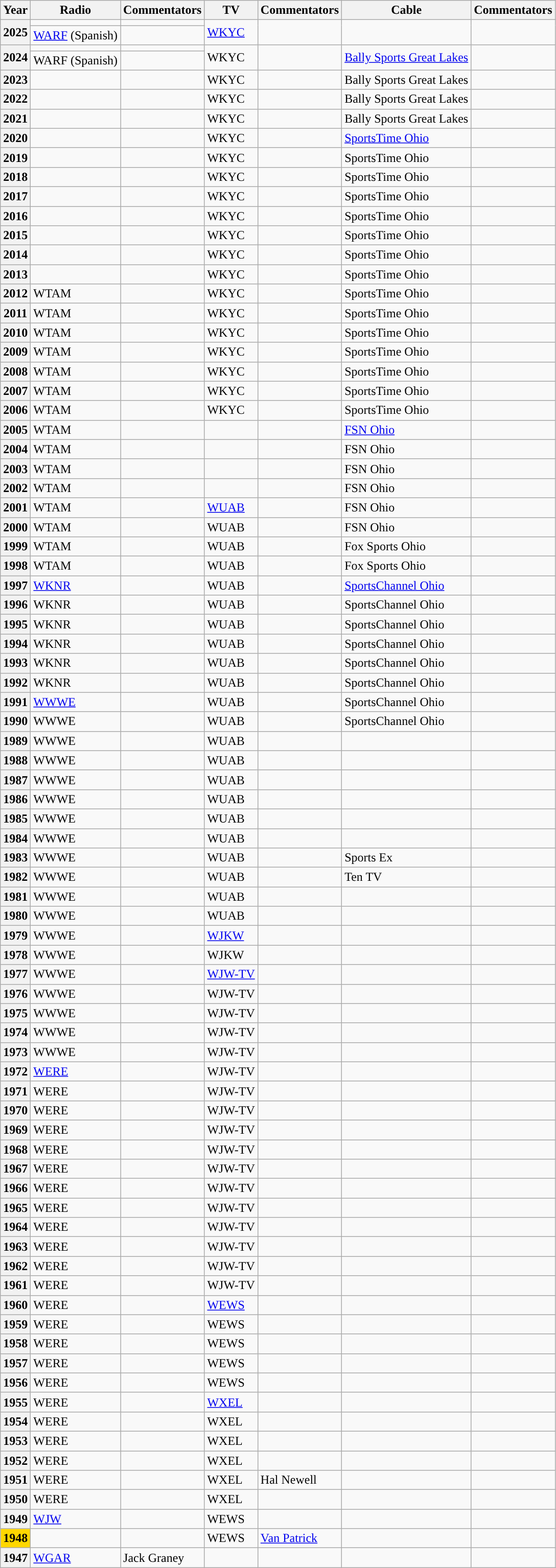<table class="wikitable">
<tr>
<th scope="col">Year</th>
<th scope="col">Radio</th>
<th scope="col">Commentators</th>
<th scope="col">TV</th>
<th scope="col">Commentators</th>
<th scope="col">Cable</th>
<th scope="col">Commentators</th>
</tr>
<tr>
<th rowspan="2" scope = "row">2025</th>
<td></td>
<td></td>
<td rowspan="2"><a href='#'>WKYC</a></td>
<td rowspan = "2"></td>
<td rowspan="2"></td>
<td rowspan="2"></td>
</tr>
<tr>
<td><a href='#'>WARF</a> (Spanish)</td>
<td></td>
</tr>
<tr>
<th rowspan="2" scope="row">2024</th>
<td></td>
<td></td>
<td rowspan="2">WKYC</td>
<td rowspan="2"></td>
<td rowspan="2"><a href='#'>Bally Sports Great Lakes</a></td>
<td rowspan="2"></td>
</tr>
<tr>
<td>WARF (Spanish)</td>
<td></td>
</tr>
<tr>
<th scope="row">2023</th>
<td></td>
<td></td>
<td>WKYC</td>
<td></td>
<td>Bally Sports Great Lakes</td>
<td></td>
</tr>
<tr>
<th scope = "row">2022</th>
<td></td>
<td></td>
<td>WKYC</td>
<td></td>
<td>Bally Sports Great Lakes</td>
<td></td>
</tr>
<tr>
<th scope = "row">2021</th>
<td></td>
<td></td>
<td>WKYC</td>
<td></td>
<td>Bally Sports Great Lakes</td>
<td></td>
</tr>
<tr>
<th scope = "row">2020</th>
<td></td>
<td></td>
<td>WKYC</td>
<td></td>
<td><a href='#'>SportsTime Ohio</a></td>
<td></td>
</tr>
<tr>
<th scope = "row">2019</th>
<td></td>
<td></td>
<td>WKYC</td>
<td></td>
<td>SportsTime Ohio</td>
<td></td>
</tr>
<tr>
<th scope = "row">2018</th>
<td></td>
<td></td>
<td>WKYC</td>
<td></td>
<td>SportsTime Ohio</td>
<td></td>
</tr>
<tr>
<th scope = "row">2017</th>
<td></td>
<td></td>
<td>WKYC</td>
<td></td>
<td>SportsTime Ohio</td>
<td></td>
</tr>
<tr>
<th scope = "row">2016</th>
<td></td>
<td></td>
<td>WKYC</td>
<td></td>
<td>SportsTime Ohio</td>
<td></td>
</tr>
<tr>
<th scope = "row">2015</th>
<td></td>
<td></td>
<td>WKYC</td>
<td></td>
<td>SportsTime Ohio</td>
<td></td>
</tr>
<tr>
<th scope = "row">2014</th>
<td></td>
<td></td>
<td>WKYC</td>
<td></td>
<td>SportsTime Ohio</td>
<td></td>
</tr>
<tr>
<th scope = "row">2013</th>
<td></td>
<td></td>
<td>WKYC</td>
<td></td>
<td>SportsTime Ohio</td>
<td></td>
</tr>
<tr>
<th scope = "row">2012</th>
<td>WTAM</td>
<td></td>
<td>WKYC</td>
<td></td>
<td>SportsTime Ohio</td>
<td></td>
</tr>
<tr>
<th scope = "row">2011</th>
<td>WTAM</td>
<td></td>
<td>WKYC</td>
<td></td>
<td>SportsTime Ohio</td>
<td></td>
</tr>
<tr>
<th scope = "row">2010</th>
<td>WTAM</td>
<td></td>
<td>WKYC</td>
<td></td>
<td>SportsTime Ohio</td>
<td></td>
</tr>
<tr>
<th scope = "row">2009</th>
<td>WTAM</td>
<td></td>
<td>WKYC</td>
<td></td>
<td>SportsTime Ohio</td>
<td></td>
</tr>
<tr>
<th scope = "row">2008</th>
<td>WTAM</td>
<td></td>
<td>WKYC</td>
<td></td>
<td>SportsTime Ohio</td>
<td></td>
</tr>
<tr>
<th scope = "row">2007</th>
<td>WTAM</td>
<td></td>
<td>WKYC</td>
<td></td>
<td>SportsTime Ohio</td>
<td></td>
</tr>
<tr>
<th scope = "row">2006</th>
<td>WTAM</td>
<td></td>
<td>WKYC</td>
<td></td>
<td>SportsTime Ohio</td>
<td></td>
</tr>
<tr>
<th scope = "row">2005</th>
<td>WTAM</td>
<td></td>
<td></td>
<td></td>
<td><a href='#'>FSN Ohio</a></td>
<td></td>
</tr>
<tr>
<th scope = "row">2004</th>
<td>WTAM</td>
<td></td>
<td></td>
<td></td>
<td>FSN Ohio</td>
<td></td>
</tr>
<tr>
<th scope = "row">2003</th>
<td>WTAM</td>
<td></td>
<td></td>
<td></td>
<td>FSN Ohio</td>
<td></td>
</tr>
<tr>
<th scope = "row">2002</th>
<td>WTAM</td>
<td></td>
<td></td>
<td></td>
<td>FSN Ohio</td>
<td></td>
</tr>
<tr>
<th scope = "row">2001</th>
<td>WTAM</td>
<td></td>
<td><a href='#'>WUAB</a></td>
<td></td>
<td>FSN Ohio</td>
<td></td>
</tr>
<tr>
<th scope = "row">2000</th>
<td>WTAM</td>
<td></td>
<td>WUAB</td>
<td></td>
<td>FSN Ohio</td>
<td></td>
</tr>
<tr>
<th scope = "row">1999</th>
<td>WTAM</td>
<td></td>
<td>WUAB</td>
<td></td>
<td>Fox Sports Ohio</td>
<td></td>
</tr>
<tr>
<th scope = "row">1998</th>
<td>WTAM</td>
<td></td>
<td>WUAB</td>
<td></td>
<td>Fox Sports Ohio</td>
<td></td>
</tr>
<tr>
<th scope = "row">1997</th>
<td><a href='#'>WKNR</a></td>
<td></td>
<td>WUAB</td>
<td></td>
<td><a href='#'>SportsChannel Ohio</a></td>
<td></td>
</tr>
<tr>
<th scope = "row">1996</th>
<td>WKNR</td>
<td></td>
<td>WUAB</td>
<td></td>
<td>SportsChannel Ohio</td>
<td></td>
</tr>
<tr>
<th scope = "row">1995</th>
<td>WKNR</td>
<td></td>
<td>WUAB</td>
<td></td>
<td>SportsChannel Ohio</td>
<td></td>
</tr>
<tr>
<th scope = "row">1994</th>
<td>WKNR</td>
<td></td>
<td>WUAB</td>
<td></td>
<td>SportsChannel Ohio</td>
<td></td>
</tr>
<tr>
<th scope = "row">1993</th>
<td>WKNR</td>
<td></td>
<td>WUAB</td>
<td></td>
<td>SportsChannel Ohio</td>
<td></td>
</tr>
<tr>
<th scope = "row">1992</th>
<td>WKNR</td>
<td></td>
<td>WUAB</td>
<td></td>
<td>SportsChannel Ohio</td>
<td></td>
</tr>
<tr>
<th scope = "row">1991</th>
<td><a href='#'>WWWE</a></td>
<td></td>
<td>WUAB</td>
<td></td>
<td>SportsChannel Ohio</td>
<td></td>
</tr>
<tr>
<th scope = "row">1990</th>
<td>WWWE</td>
<td></td>
<td>WUAB</td>
<td></td>
<td>SportsChannel Ohio</td>
<td></td>
</tr>
<tr>
<th scope = "row">1989</th>
<td>WWWE</td>
<td></td>
<td>WUAB</td>
<td></td>
<td></td>
<td></td>
</tr>
<tr>
<th scope = "row">1988</th>
<td>WWWE</td>
<td></td>
<td>WUAB</td>
<td></td>
<td></td>
<td></td>
</tr>
<tr>
<th scope = "row">1987</th>
<td>WWWE</td>
<td></td>
<td>WUAB</td>
<td></td>
<td></td>
<td></td>
</tr>
<tr>
<th scope = "row">1986</th>
<td>WWWE</td>
<td></td>
<td>WUAB</td>
<td></td>
<td></td>
<td></td>
</tr>
<tr>
<th scope = "row">1985</th>
<td>WWWE</td>
<td></td>
<td>WUAB</td>
<td></td>
<td></td>
<td></td>
</tr>
<tr>
<th scope = "row">1984</th>
<td>WWWE</td>
<td></td>
<td>WUAB</td>
<td></td>
<td></td>
<td></td>
</tr>
<tr>
<th scope = "row">1983</th>
<td>WWWE</td>
<td></td>
<td>WUAB</td>
<td></td>
<td>Sports Ex</td>
<td></td>
</tr>
<tr>
<th scope = "row">1982</th>
<td>WWWE</td>
<td></td>
<td>WUAB</td>
<td></td>
<td>Ten TV</td>
<td></td>
</tr>
<tr>
<th scope = "row">1981</th>
<td>WWWE</td>
<td></td>
<td>WUAB</td>
<td></td>
<td></td>
<td></td>
</tr>
<tr>
<th scope = "row">1980</th>
<td>WWWE</td>
<td></td>
<td>WUAB</td>
<td></td>
<td></td>
<td></td>
</tr>
<tr>
<th scope = "row">1979</th>
<td>WWWE</td>
<td></td>
<td><a href='#'>WJKW</a></td>
<td></td>
<td></td>
<td></td>
</tr>
<tr>
<th scope = "row">1978</th>
<td>WWWE</td>
<td></td>
<td>WJKW</td>
<td></td>
<td></td>
<td></td>
</tr>
<tr>
<th scope = "row">1977</th>
<td>WWWE</td>
<td></td>
<td><a href='#'>WJW-TV</a></td>
<td></td>
<td></td>
<td></td>
</tr>
<tr>
<th scope = "row">1976</th>
<td>WWWE</td>
<td></td>
<td>WJW-TV</td>
<td></td>
<td></td>
<td></td>
</tr>
<tr>
<th scope = "row">1975</th>
<td>WWWE</td>
<td></td>
<td>WJW-TV</td>
<td></td>
<td></td>
<td></td>
</tr>
<tr>
<th scope = "row">1974</th>
<td>WWWE</td>
<td></td>
<td>WJW-TV</td>
<td></td>
<td></td>
<td></td>
</tr>
<tr>
<th scope = "row">1973</th>
<td>WWWE</td>
<td></td>
<td>WJW-TV</td>
<td></td>
<td></td>
<td></td>
</tr>
<tr>
<th scope = "row">1972</th>
<td><a href='#'>WERE</a></td>
<td></td>
<td>WJW-TV</td>
<td></td>
<td></td>
<td></td>
</tr>
<tr>
<th scope = "row">1971</th>
<td>WERE</td>
<td></td>
<td>WJW-TV</td>
<td></td>
<td></td>
<td></td>
</tr>
<tr>
<th scope = "row">1970</th>
<td>WERE</td>
<td></td>
<td>WJW-TV</td>
<td></td>
<td></td>
<td></td>
</tr>
<tr>
<th scope = "row">1969</th>
<td>WERE</td>
<td></td>
<td>WJW-TV</td>
<td></td>
<td></td>
<td></td>
</tr>
<tr>
<th scope = "row">1968</th>
<td>WERE</td>
<td></td>
<td>WJW-TV</td>
<td></td>
<td></td>
<td></td>
</tr>
<tr>
<th scope = "row">1967</th>
<td>WERE</td>
<td></td>
<td>WJW-TV</td>
<td></td>
<td></td>
<td></td>
</tr>
<tr>
<th scope = "row">1966</th>
<td>WERE</td>
<td></td>
<td>WJW-TV</td>
<td></td>
<td></td>
<td></td>
</tr>
<tr>
<th scope = "row">1965</th>
<td>WERE</td>
<td></td>
<td>WJW-TV</td>
<td></td>
<td></td>
<td></td>
</tr>
<tr>
<th scope = "row">1964</th>
<td>WERE</td>
<td></td>
<td>WJW-TV</td>
<td></td>
<td></td>
<td></td>
</tr>
<tr>
<th scope = "row">1963</th>
<td>WERE</td>
<td></td>
<td>WJW-TV</td>
<td></td>
<td></td>
<td></td>
</tr>
<tr>
<th scope = "row">1962</th>
<td>WERE</td>
<td></td>
<td>WJW-TV</td>
<td></td>
<td></td>
<td></td>
</tr>
<tr>
<th scope = "row">1961</th>
<td>WERE</td>
<td></td>
<td>WJW-TV</td>
<td></td>
<td></td>
<td></td>
</tr>
<tr>
<th scope = "row">1960</th>
<td>WERE</td>
<td></td>
<td><a href='#'>WEWS</a></td>
<td></td>
<td></td>
<td></td>
</tr>
<tr>
<th scope = "row">1959</th>
<td>WERE</td>
<td></td>
<td>WEWS</td>
<td></td>
<td></td>
<td></td>
</tr>
<tr>
<th scope = "row">1958</th>
<td>WERE</td>
<td></td>
<td>WEWS</td>
<td></td>
<td></td>
<td></td>
</tr>
<tr>
<th scope = "row">1957</th>
<td>WERE</td>
<td></td>
<td>WEWS</td>
<td></td>
<td></td>
<td></td>
</tr>
<tr>
<th scope = "row">1956</th>
<td>WERE</td>
<td></td>
<td>WEWS</td>
<td></td>
<td></td>
<td></td>
</tr>
<tr>
<th scope = "row">1955</th>
<td>WERE</td>
<td></td>
<td><a href='#'>WXEL</a></td>
<td></td>
<td></td>
<td></td>
</tr>
<tr>
<th scope = "row">1954</th>
<td>WERE</td>
<td></td>
<td>WXEL</td>
<td></td>
<td></td>
<td></td>
</tr>
<tr>
<th scope = "row">1953</th>
<td>WERE</td>
<td></td>
<td>WXEL</td>
<td></td>
<td></td>
<td></td>
</tr>
<tr>
<th scope = "row">1952</th>
<td>WERE</td>
<td></td>
<td>WXEL</td>
<td></td>
<td></td>
<td></td>
</tr>
<tr>
<th scope = "row">1951</th>
<td>WERE</td>
<td></td>
<td>WXEL</td>
<td>Hal Newell</td>
<td></td>
<td></td>
</tr>
<tr>
<th scope = "row">1950</th>
<td>WERE</td>
<td></td>
<td>WXEL</td>
<td></td>
<td></td>
<td></td>
</tr>
<tr>
<th scope = "row">1949</th>
<td><a href='#'>WJW</a></td>
<td></td>
<td>WEWS</td>
<td></td>
<td></td>
<td></td>
</tr>
<tr>
<th scope = "row" style="background:gold">1948</th>
<td></td>
<td></td>
<td>WEWS</td>
<td><a href='#'>Van Patrick</a></td>
<td></td>
<td></td>
</tr>
<tr>
<th scope = "row">1947</th>
<td><a href='#'>WGAR</a></td>
<td>Jack Graney</td>
<td></td>
<td></td>
<td></td>
<td></td>
</tr>
</table>
